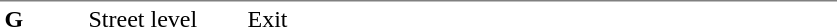<table table border=0 cellspacing=0 cellpadding=3>
<tr>
<td style="border-top:solid 1px gray;" width=50 valign=top><strong>G</strong></td>
<td style="border-top:solid 1px gray;" width=100 valign=top>Street level</td>
<td style="border-top:solid 1px gray;" width=390 valign=top>Exit</td>
</tr>
</table>
